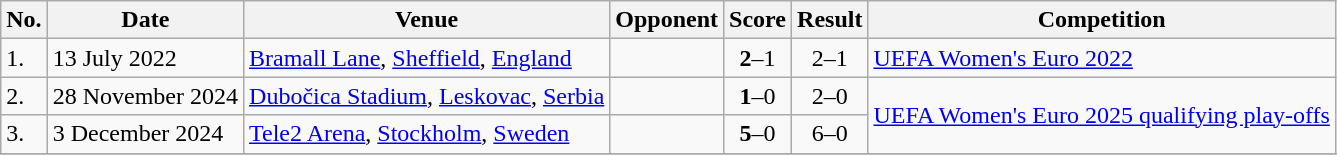<table class="wikitable">
<tr>
<th>No.</th>
<th>Date</th>
<th>Venue</th>
<th>Opponent</th>
<th>Score</th>
<th>Result</th>
<th>Competition</th>
</tr>
<tr>
<td>1.</td>
<td>13 July 2022</td>
<td><a href='#'>Bramall Lane</a>, <a href='#'>Sheffield</a>, <a href='#'>England</a></td>
<td></td>
<td align=center><strong>2</strong>–1</td>
<td align=center>2–1</td>
<td><a href='#'>UEFA Women's Euro 2022</a></td>
</tr>
<tr>
<td>2.</td>
<td>28 November 2024</td>
<td><a href='#'>Dubočica Stadium</a>, <a href='#'>Leskovac</a>, <a href='#'>Serbia</a></td>
<td></td>
<td align=center><strong>1</strong>–0</td>
<td align=center>2–0</td>
<td rowspan=2><a href='#'>UEFA Women's Euro 2025 qualifying play-offs</a></td>
</tr>
<tr>
<td>3.</td>
<td>3 December 2024</td>
<td><a href='#'>Tele2 Arena</a>, <a href='#'>Stockholm</a>, <a href='#'>Sweden</a></td>
<td></td>
<td align=center><strong>5</strong>–0</td>
<td align=center>6–0</td>
</tr>
<tr>
</tr>
</table>
